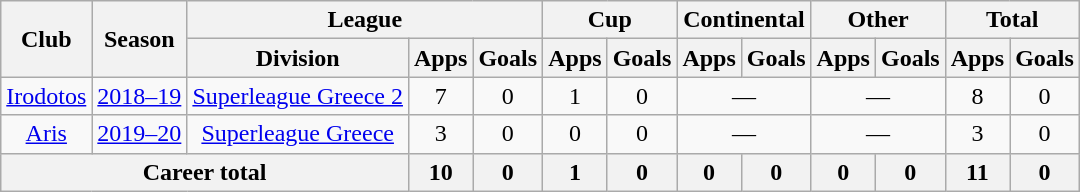<table class="wikitable" style="text-align:center">
<tr>
<th rowspan=2>Club</th>
<th rowspan=2>Season</th>
<th colspan=3>League</th>
<th colspan=2>Cup</th>
<th colspan=2>Continental</th>
<th colspan=2>Other</th>
<th colspan=2>Total</th>
</tr>
<tr>
<th>Division</th>
<th>Apps</th>
<th>Goals</th>
<th>Apps</th>
<th>Goals</th>
<th>Apps</th>
<th>Goals</th>
<th>Apps</th>
<th>Goals</th>
<th>Apps</th>
<th>Goals</th>
</tr>
<tr>
<td><a href='#'>Irodotos</a></td>
<td><a href='#'>2018–19</a></td>
<td><a href='#'>Superleague Greece 2</a></td>
<td>7</td>
<td>0</td>
<td>1</td>
<td>0</td>
<td colspan="2">—</td>
<td colspan="2">—</td>
<td>8</td>
<td>0</td>
</tr>
<tr>
<td><a href='#'>Aris</a></td>
<td><a href='#'>2019–20</a></td>
<td><a href='#'>Superleague Greece</a></td>
<td>3</td>
<td>0</td>
<td>0</td>
<td>0</td>
<td colspan="2">—</td>
<td colspan="2">—</td>
<td>3</td>
<td>0</td>
</tr>
<tr>
<th colspan="3">Career total</th>
<th>10</th>
<th>0</th>
<th>1</th>
<th>0</th>
<th>0</th>
<th>0</th>
<th>0</th>
<th>0</th>
<th>11</th>
<th>0</th>
</tr>
</table>
